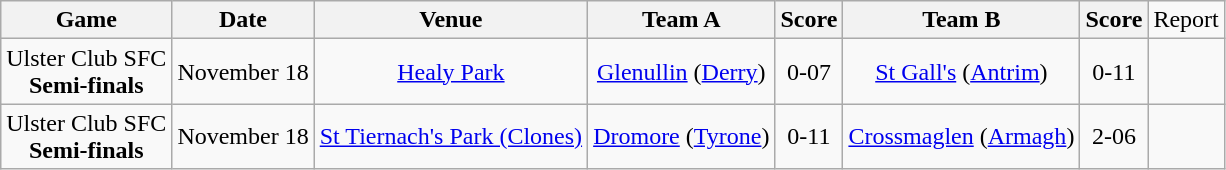<table class="wikitable">
<tr>
<th>Game</th>
<th>Date</th>
<th>Venue</th>
<th>Team A</th>
<th>Score</th>
<th>Team B</th>
<th>Score</th>
<td>Report</td>
</tr>
<tr align="center">
<td>Ulster Club SFC<br><strong>Semi-finals</strong></td>
<td>November 18</td>
<td><a href='#'>Healy Park</a></td>
<td><a href='#'>Glenullin</a> (<a href='#'>Derry</a>)</td>
<td>0-07</td>
<td><a href='#'>St Gall's</a> (<a href='#'>Antrim</a>)</td>
<td>0-11</td>
<td></td>
</tr>
<tr align="center">
<td>Ulster Club SFC<br><strong>Semi-finals</strong></td>
<td>November 18</td>
<td><a href='#'>St Tiernach's Park (Clones)</a></td>
<td><a href='#'>Dromore</a> (<a href='#'>Tyrone</a>)</td>
<td>0-11</td>
<td><a href='#'>Crossmaglen</a> (<a href='#'>Armagh</a>)</td>
<td>2-06</td>
<td></td>
</tr>
</table>
